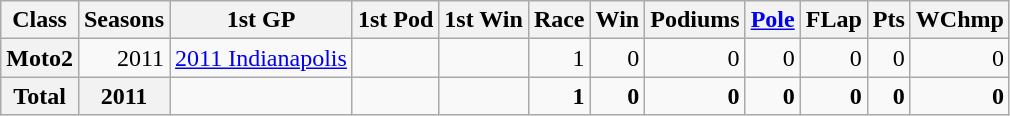<table class="wikitable" style=text-align:right>
<tr>
<th>Class</th>
<th>Seasons</th>
<th>1st GP</th>
<th>1st Pod</th>
<th>1st Win</th>
<th>Race</th>
<th>Win</th>
<th>Podiums</th>
<th><a href='#'>Pole</a></th>
<th>FLap</th>
<th>Pts</th>
<th>WChmp</th>
</tr>
<tr>
<th>Moto2</th>
<td>2011</td>
<td align="left"><a href='#'>2011 Indianapolis</a></td>
<td align="left"></td>
<td align="left"></td>
<td>1</td>
<td>0</td>
<td>0</td>
<td>0</td>
<td>0</td>
<td>0</td>
<td>0</td>
</tr>
<tr>
<th>Total</th>
<th>2011</th>
<td></td>
<td></td>
<td></td>
<td><strong>1</strong></td>
<td><strong>0</strong></td>
<td><strong>0</strong></td>
<td><strong>0</strong></td>
<td><strong>0</strong></td>
<td><strong>0</strong></td>
<td><strong>0</strong></td>
</tr>
</table>
